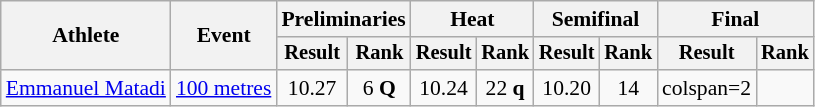<table class="wikitable" style="font-size:90%">
<tr>
<th rowspan="2">Athlete</th>
<th rowspan="2">Event</th>
<th colspan="2">Preliminaries</th>
<th colspan="2">Heat</th>
<th colspan="2">Semifinal</th>
<th colspan="2">Final</th>
</tr>
<tr style="font-size:95%">
<th>Result</th>
<th>Rank</th>
<th>Result</th>
<th>Rank</th>
<th>Result</th>
<th>Rank</th>
<th>Result</th>
<th>Rank</th>
</tr>
<tr style=text-align:center>
<td style=text-align:left><a href='#'>Emmanuel Matadi</a></td>
<td style=text-align:left><a href='#'>100 metres</a></td>
<td>10.27</td>
<td>6 <strong>Q</strong></td>
<td>10.24</td>
<td>22 <strong>q</strong></td>
<td>10.20</td>
<td>14</td>
<td>colspan=2 </td>
</tr>
</table>
